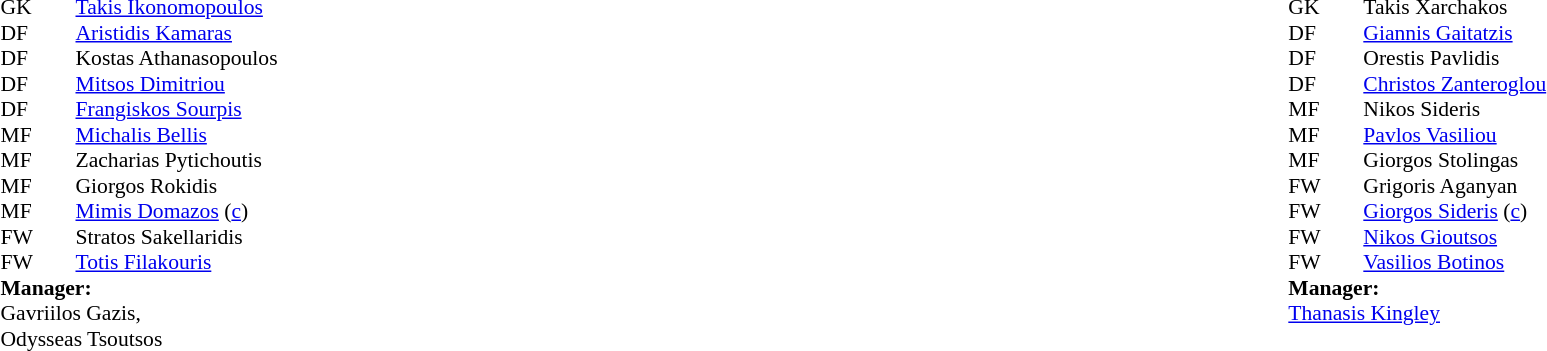<table width="100%">
<tr>
<td valign="top" width="50%"><br><table style="font-size: 90%" cellspacing="0" cellpadding="0">
<tr>
<th width="25"></th>
<th width="25"></th>
</tr>
<tr>
<td>GK</td>
<td></td>
<td> <a href='#'>Takis Ikonomopoulos</a></td>
</tr>
<tr>
<td>DF</td>
<td></td>
<td> <a href='#'>Aristidis Kamaras</a></td>
</tr>
<tr>
<td>DF</td>
<td></td>
<td> Kostas Athanasopoulos</td>
</tr>
<tr>
<td>DF</td>
<td></td>
<td> <a href='#'>Mitsos Dimitriou</a></td>
</tr>
<tr>
<td>DF</td>
<td></td>
<td> <a href='#'>Frangiskos Sourpis</a></td>
</tr>
<tr>
<td>MF</td>
<td></td>
<td> <a href='#'>Michalis Bellis</a></td>
</tr>
<tr>
<td>MF</td>
<td></td>
<td> Zacharias Pytichoutis</td>
</tr>
<tr>
<td>MF</td>
<td></td>
<td> Giorgos Rokidis</td>
</tr>
<tr>
<td>MF</td>
<td></td>
<td> <a href='#'>Mimis Domazos</a> (<a href='#'>c</a>)</td>
</tr>
<tr>
<td>FW</td>
<td></td>
<td> Stratos Sakellaridis</td>
</tr>
<tr>
<td>FW</td>
<td></td>
<td> <a href='#'>Totis Filakouris</a></td>
</tr>
<tr>
<td colspan=4><strong>Manager:</strong></td>
</tr>
<tr>
<td colspan="4"> Gavriilos Gazis,<br> Odysseas Tsoutsos</td>
</tr>
</table>
</td>
<td valign="top" width="50%"><br><table style="font-size: 90%" cellspacing="0" cellpadding="0" align="center">
<tr>
<th width="25"></th>
<th width="25"></th>
</tr>
<tr>
<td>GK</td>
<td></td>
<td> Takis Xarchakos</td>
</tr>
<tr>
<td>DF</td>
<td></td>
<td> <a href='#'>Giannis Gaitatzis</a></td>
</tr>
<tr>
<td>DF</td>
<td></td>
<td> Orestis Pavlidis</td>
</tr>
<tr>
<td>DF</td>
<td></td>
<td> <a href='#'>Christos Zanteroglou</a></td>
</tr>
<tr>
<td>MF</td>
<td></td>
<td> Nikos Sideris</td>
</tr>
<tr>
<td>MF</td>
<td></td>
<td> <a href='#'>Pavlos Vasiliou</a></td>
</tr>
<tr>
<td>MF</td>
<td></td>
<td> Giorgos Stolingas</td>
</tr>
<tr>
<td>FW</td>
<td></td>
<td> Grigoris Aganyan</td>
</tr>
<tr>
<td>FW</td>
<td></td>
<td> <a href='#'>Giorgos Sideris</a> (<a href='#'>c</a>)</td>
</tr>
<tr>
<td>FW</td>
<td></td>
<td> <a href='#'>Nikos Gioutsos</a></td>
</tr>
<tr>
<td>FW</td>
<td></td>
<td> <a href='#'>Vasilios Botinos</a></td>
</tr>
<tr>
<td colspan=4><strong>Manager:</strong></td>
</tr>
<tr>
<td colspan="4"> <a href='#'>Thanasis Kingley</a></td>
</tr>
</table>
</td>
</tr>
</table>
